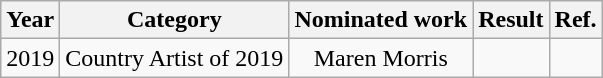<table class="wikitable" style="text-align:center;">
<tr>
<th>Year</th>
<th>Category</th>
<th>Nominated work</th>
<th>Result</th>
<th>Ref.</th>
</tr>
<tr>
<td>2019</td>
<td>Country Artist of 2019</td>
<td>Maren Morris</td>
<td></td>
<td></td>
</tr>
</table>
